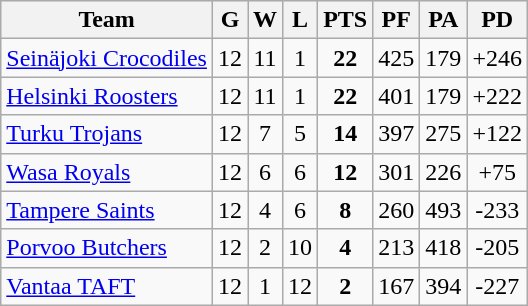<table class="wikitable" border="1">
<tr style="background:#efefef;">
<th>Team</th>
<th>G</th>
<th>W</th>
<th>L</th>
<th>PTS</th>
<th>PF</th>
<th>PA</th>
<th>PD</th>
</tr>
<tr style="text-align:center;">
<td align="left"><a href='#'>Seinäjoki Crocodiles</a></td>
<td>12</td>
<td>11</td>
<td>1</td>
<td><strong>22</strong></td>
<td>425</td>
<td>179</td>
<td>+246</td>
</tr>
<tr style="text-align:center;">
<td align="left"><a href='#'>Helsinki Roosters</a></td>
<td>12</td>
<td>11</td>
<td>1</td>
<td><strong>22</strong></td>
<td>401</td>
<td>179</td>
<td>+222</td>
</tr>
<tr style="text-align:center;">
<td align="left"><a href='#'>Turku Trojans</a></td>
<td>12</td>
<td>7</td>
<td>5</td>
<td><strong>14</strong></td>
<td>397</td>
<td>275</td>
<td>+122</td>
</tr>
<tr style="text-align:center;">
<td align="left"><a href='#'>Wasa Royals</a></td>
<td>12</td>
<td>6</td>
<td>6</td>
<td><strong>12</strong></td>
<td>301</td>
<td>226</td>
<td>+75</td>
</tr>
<tr style="text-align:center;">
<td align="left"><a href='#'>Tampere Saints</a></td>
<td>12</td>
<td>4</td>
<td>6</td>
<td><strong>8</strong></td>
<td>260</td>
<td>493</td>
<td>-233</td>
</tr>
<tr style="text-align:center;">
<td align="left"><a href='#'>Porvoo Butchers</a></td>
<td>12</td>
<td>2</td>
<td>10</td>
<td><strong>4</strong></td>
<td>213</td>
<td>418</td>
<td>-205</td>
</tr>
<tr style="text-align:center;">
<td align="left"><a href='#'>Vantaa TAFT</a></td>
<td>12</td>
<td>1</td>
<td>12</td>
<td><strong>2</strong></td>
<td>167</td>
<td>394</td>
<td>-227</td>
</tr>
</table>
